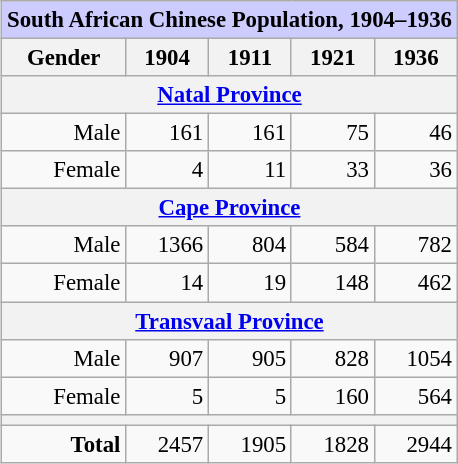<table class="wikitable"  style="float:right; margin:0 0 1.0em 1.0em; text-align:right; font-size:95%;">
<tr>
<th colspan="5" style="background:#ccf;">South African Chinese Population, 1904–1936<br></tr></th>
</tr>
<tr>
<th>Gender</th>
<th>1904</th>
<th>1911</th>
<th>1921</th>
<th>1936</th>
</tr>
<tr>
<th scope="row" colspan="5" style="color:teal;"><a href='#'>Natal Province</a></th>
</tr>
<tr>
<td>Male</td>
<td>161</td>
<td>161</td>
<td>75</td>
<td>46</td>
</tr>
<tr>
<td>Female</td>
<td>4</td>
<td>11</td>
<td>33</td>
<td>36</td>
</tr>
<tr>
<th scope="row" colspan="5" style="color:green;"><a href='#'>Cape Province</a></th>
</tr>
<tr>
<td>Male</td>
<td>1366</td>
<td>804</td>
<td>584</td>
<td>782</td>
</tr>
<tr>
<td>Female</td>
<td>14</td>
<td>19</td>
<td>148</td>
<td>462</td>
</tr>
<tr>
<th scope="row" colspan="5" style="color:#900;"><a href='#'>Transvaal Province</a></th>
</tr>
<tr>
<td>Male</td>
<td>907</td>
<td>905</td>
<td>828</td>
<td>1054</td>
</tr>
<tr>
<td>Female</td>
<td>5</td>
<td>5</td>
<td>160</td>
<td>564</td>
</tr>
<tr>
<th scope="row" colspan="5" style="color:#900;"></th>
</tr>
<tr>
<td><strong>Total</strong></td>
<td>2457</td>
<td>1905</td>
<td>1828</td>
<td>2944</td>
</tr>
</table>
